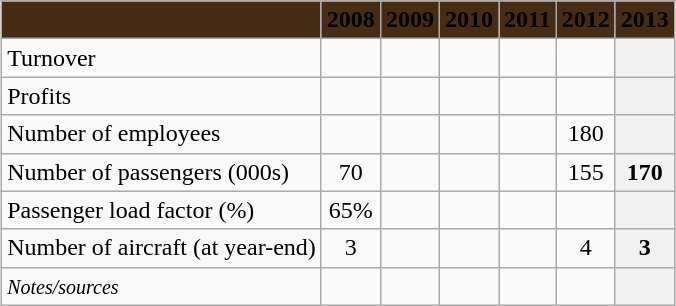<table class="wikitable"  style="margin:1em auto;">
<tr>
<th style="background: #472c15;"><span></span></th>
<th style="background: #472c15;"><span>2008</span></th>
<th style="background: #472c15;"><span>2009</span></th>
<th style="background: #472c15;"><span>2010</span></th>
<th style="background: #472c15;"><span>2011</span></th>
<th style="background: #472c15;"><span>2012</span></th>
<th style="background: #472c15;"><span>2013</span></th>
</tr>
<tr>
<td>Turnover</td>
<td align=center></td>
<td align=center></td>
<td align=center></td>
<td align=center></td>
<td align=center></td>
<th align=center></th>
</tr>
<tr>
<td>Profits</td>
<td align=center></td>
<td align=center></td>
<td align=center></td>
<td align=center></td>
<td align=center></td>
<th align=center></th>
</tr>
<tr>
<td>Number of employees</td>
<td align=center></td>
<td align=center></td>
<td align=center></td>
<td align=center></td>
<td align=center>180</td>
<th align=center></th>
</tr>
<tr>
<td>Number of passengers (000s)</td>
<td align=center>70</td>
<td align=center></td>
<td align=center></td>
<td align=center></td>
<td align=center>155</td>
<th align=center>170</th>
</tr>
<tr>
<td>Passenger load factor (%)</td>
<td align=center>65%</td>
<td align=center></td>
<td align=center></td>
<td align=center></td>
<td align=center></td>
<th align=center></th>
</tr>
<tr>
<td>Number of aircraft (at year-end)</td>
<td align=center>3</td>
<td align=center></td>
<td align=center></td>
<td align=center></td>
<td align=center>4</td>
<th align=center>3</th>
</tr>
<tr>
<td><small><em>Notes/sources</em></small></td>
<td align=center></td>
<td align=center></td>
<td align=center></td>
<td align=center></td>
<td align=center><br></td>
<th align=center></th>
</tr>
</table>
